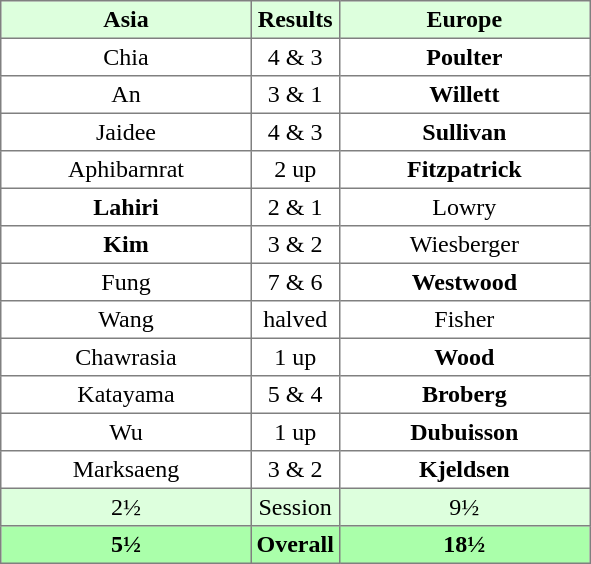<table border="1" cellpadding="3" style="border-collapse:collapse; text-align:center;">
<tr style="background:#ddffdd;">
<th width=160>Asia</th>
<th>Results</th>
<th width=160>Europe</th>
</tr>
<tr>
<td>Chia</td>
<td>4 & 3</td>
<td><strong>Poulter</strong></td>
</tr>
<tr>
<td>An</td>
<td>3 & 1</td>
<td><strong>Willett</strong></td>
</tr>
<tr>
<td>Jaidee</td>
<td>4 & 3</td>
<td><strong>Sullivan</strong></td>
</tr>
<tr>
<td>Aphibarnrat</td>
<td>2 up</td>
<td><strong>Fitzpatrick</strong></td>
</tr>
<tr>
<td><strong>Lahiri</strong></td>
<td>2 & 1</td>
<td>Lowry</td>
</tr>
<tr>
<td><strong>Kim</strong></td>
<td>3 & 2</td>
<td>Wiesberger</td>
</tr>
<tr>
<td>Fung</td>
<td>7 & 6</td>
<td><strong>Westwood</strong></td>
</tr>
<tr>
<td>Wang</td>
<td>halved</td>
<td>Fisher</td>
</tr>
<tr>
<td>Chawrasia</td>
<td>1 up</td>
<td><strong>Wood</strong></td>
</tr>
<tr>
<td>Katayama</td>
<td>5 & 4</td>
<td><strong>Broberg</strong></td>
</tr>
<tr>
<td>Wu</td>
<td>1 up</td>
<td><strong>Dubuisson</strong></td>
</tr>
<tr>
<td>Marksaeng</td>
<td>3 & 2</td>
<td><strong>Kjeldsen</strong></td>
</tr>
<tr style="background:#ddffdd;">
<td>2½</td>
<td>Session</td>
<td>9½</td>
</tr>
<tr style="background:#aaffaa;">
<th>5½</th>
<th>Overall</th>
<th>18½</th>
</tr>
</table>
